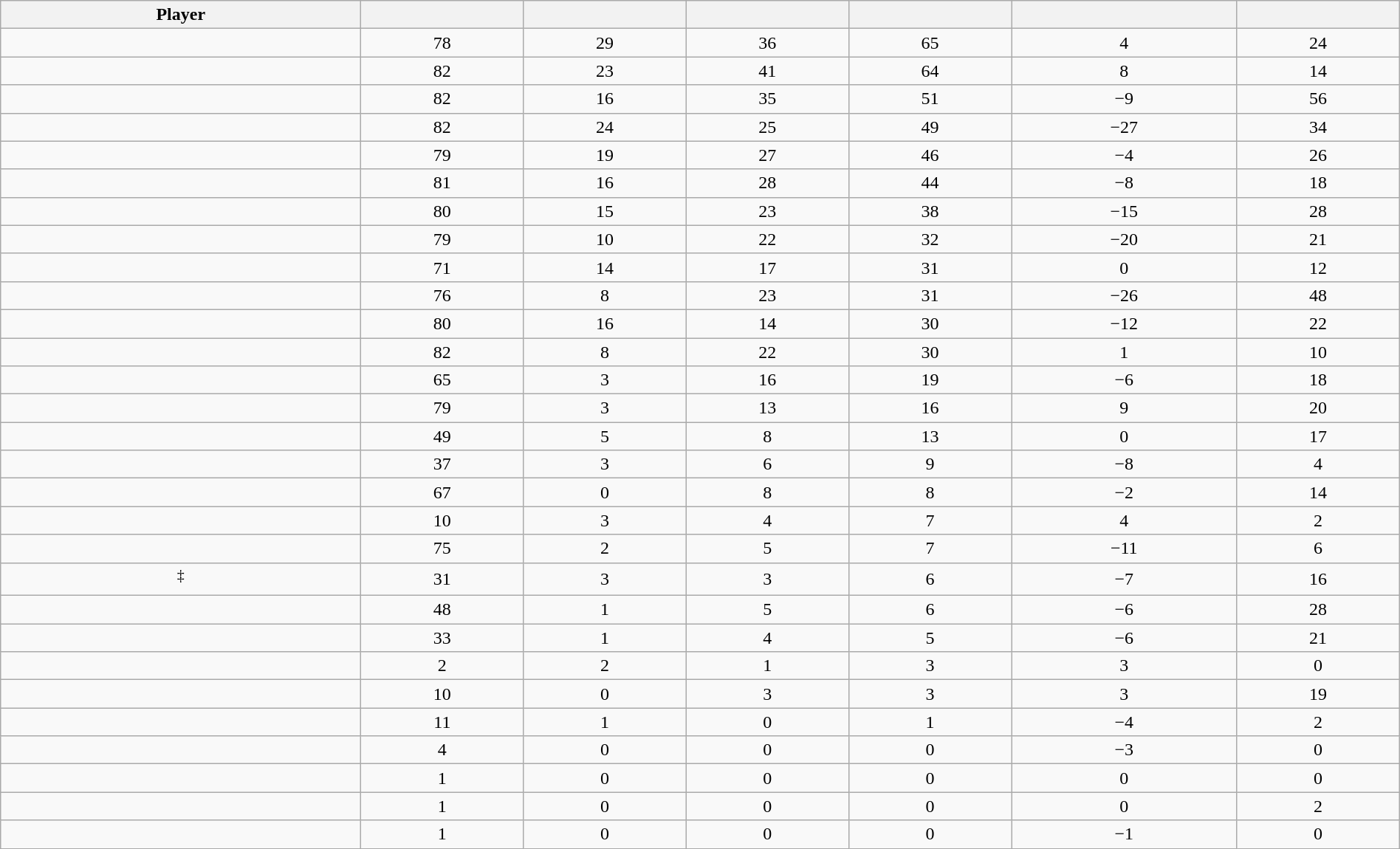<table class="wikitable sortable" style="width:100%; text-align:center;">
<tr>
<th>Player</th>
<th></th>
<th></th>
<th></th>
<th></th>
<th data-sort-type="number"></th>
<th></th>
</tr>
<tr>
<td></td>
<td>78</td>
<td>29</td>
<td>36</td>
<td>65</td>
<td>4</td>
<td>24</td>
</tr>
<tr>
<td></td>
<td>82</td>
<td>23</td>
<td>41</td>
<td>64</td>
<td>8</td>
<td>14</td>
</tr>
<tr>
<td></td>
<td>82</td>
<td>16</td>
<td>35</td>
<td>51</td>
<td>−9</td>
<td>56</td>
</tr>
<tr>
<td></td>
<td>82</td>
<td>24</td>
<td>25</td>
<td>49</td>
<td>−27</td>
<td>34</td>
</tr>
<tr>
<td></td>
<td>79</td>
<td>19</td>
<td>27</td>
<td>46</td>
<td>−4</td>
<td>26</td>
</tr>
<tr>
<td></td>
<td>81</td>
<td>16</td>
<td>28</td>
<td>44</td>
<td>−8</td>
<td>18</td>
</tr>
<tr>
<td></td>
<td>80</td>
<td>15</td>
<td>23</td>
<td>38</td>
<td>−15</td>
<td>28</td>
</tr>
<tr>
<td></td>
<td>79</td>
<td>10</td>
<td>22</td>
<td>32</td>
<td>−20</td>
<td>21</td>
</tr>
<tr>
<td></td>
<td>71</td>
<td>14</td>
<td>17</td>
<td>31</td>
<td>0</td>
<td>12</td>
</tr>
<tr>
<td></td>
<td>76</td>
<td>8</td>
<td>23</td>
<td>31</td>
<td>−26</td>
<td>48</td>
</tr>
<tr>
<td></td>
<td>80</td>
<td>16</td>
<td>14</td>
<td>30</td>
<td>−12</td>
<td>22</td>
</tr>
<tr>
<td></td>
<td>82</td>
<td>8</td>
<td>22</td>
<td>30</td>
<td>1</td>
<td>10</td>
</tr>
<tr>
<td></td>
<td>65</td>
<td>3</td>
<td>16</td>
<td>19</td>
<td>−6</td>
<td>18</td>
</tr>
<tr>
<td></td>
<td>79</td>
<td>3</td>
<td>13</td>
<td>16</td>
<td>9</td>
<td>20</td>
</tr>
<tr>
<td></td>
<td>49</td>
<td>5</td>
<td>8</td>
<td>13</td>
<td>0</td>
<td>17</td>
</tr>
<tr>
<td></td>
<td>37</td>
<td>3</td>
<td>6</td>
<td>9</td>
<td>−8</td>
<td>4</td>
</tr>
<tr>
<td></td>
<td>67</td>
<td>0</td>
<td>8</td>
<td>8</td>
<td>−2</td>
<td>14</td>
</tr>
<tr>
<td></td>
<td>10</td>
<td>3</td>
<td>4</td>
<td>7</td>
<td>4</td>
<td>2</td>
</tr>
<tr>
<td></td>
<td>75</td>
<td>2</td>
<td>5</td>
<td>7</td>
<td>−11</td>
<td>6</td>
</tr>
<tr>
<td><sup>‡</sup></td>
<td>31</td>
<td>3</td>
<td>3</td>
<td>6</td>
<td>−7</td>
<td>16</td>
</tr>
<tr>
<td></td>
<td>48</td>
<td>1</td>
<td>5</td>
<td>6</td>
<td>−6</td>
<td>28</td>
</tr>
<tr>
<td></td>
<td>33</td>
<td>1</td>
<td>4</td>
<td>5</td>
<td>−6</td>
<td>21</td>
</tr>
<tr>
<td></td>
<td>2</td>
<td>2</td>
<td>1</td>
<td>3</td>
<td>3</td>
<td>0</td>
</tr>
<tr>
<td></td>
<td>10</td>
<td>0</td>
<td>3</td>
<td>3</td>
<td>3</td>
<td>19</td>
</tr>
<tr>
<td></td>
<td>11</td>
<td>1</td>
<td>0</td>
<td>1</td>
<td>−4</td>
<td>2</td>
</tr>
<tr>
<td></td>
<td>4</td>
<td>0</td>
<td>0</td>
<td>0</td>
<td>−3</td>
<td>0</td>
</tr>
<tr>
<td></td>
<td>1</td>
<td>0</td>
<td>0</td>
<td>0</td>
<td>0</td>
<td>0</td>
</tr>
<tr>
<td></td>
<td>1</td>
<td>0</td>
<td>0</td>
<td>0</td>
<td>0</td>
<td>2</td>
</tr>
<tr>
<td></td>
<td>1</td>
<td>0</td>
<td>0</td>
<td>0</td>
<td>−1</td>
<td>0</td>
</tr>
</table>
